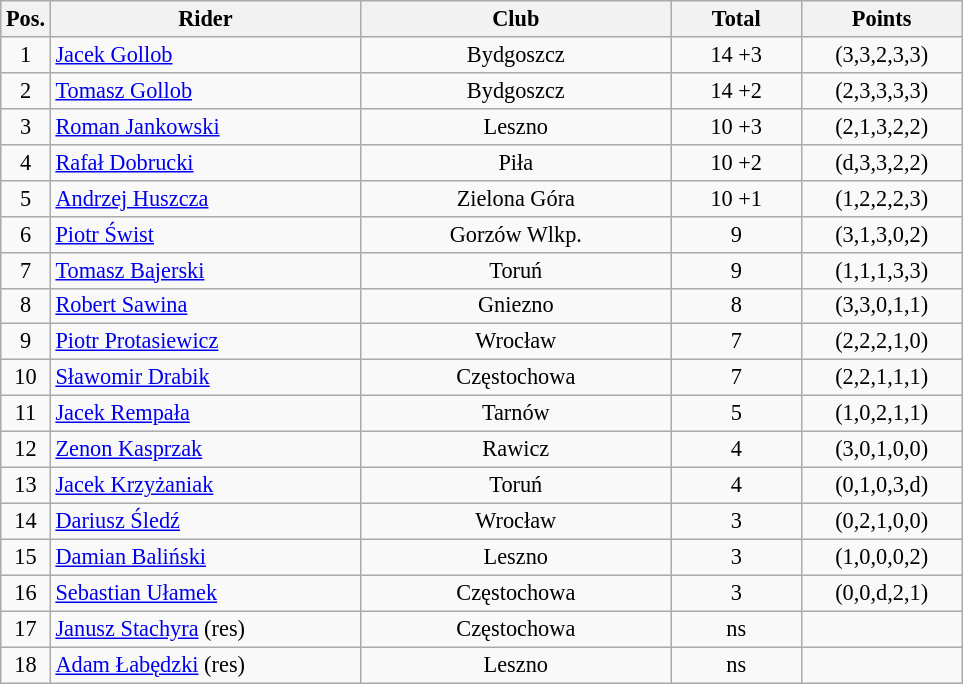<table class=wikitable style="font-size:93%;">
<tr>
<th width=25px>Pos.</th>
<th width=200px>Rider</th>
<th width=200px>Club</th>
<th width=80px>Total</th>
<th width=100px>Points</th>
</tr>
<tr align=center>
<td>1</td>
<td align=left><a href='#'>Jacek Gollob</a></td>
<td>Bydgoszcz</td>
<td>14 +3</td>
<td>(3,3,2,3,3)</td>
</tr>
<tr align=center>
<td>2</td>
<td align=left><a href='#'>Tomasz Gollob</a></td>
<td>Bydgoszcz</td>
<td>14 +2</td>
<td>(2,3,3,3,3)</td>
</tr>
<tr align=center>
<td>3</td>
<td align=left><a href='#'>Roman Jankowski</a></td>
<td>Leszno</td>
<td>10 +3</td>
<td>(2,1,3,2,2)</td>
</tr>
<tr align=center>
<td>4</td>
<td align=left><a href='#'>Rafał Dobrucki</a></td>
<td>Piła</td>
<td>10 +2</td>
<td>(d,3,3,2,2)</td>
</tr>
<tr align=center>
<td>5</td>
<td align=left><a href='#'>Andrzej Huszcza</a></td>
<td>Zielona Góra</td>
<td>10 +1</td>
<td>(1,2,2,2,3)</td>
</tr>
<tr align=center>
<td>6</td>
<td align=left><a href='#'>Piotr Świst</a></td>
<td>Gorzów Wlkp.</td>
<td>9</td>
<td>(3,1,3,0,2)</td>
</tr>
<tr align=center>
<td>7</td>
<td align=left><a href='#'>Tomasz Bajerski</a></td>
<td>Toruń</td>
<td>9</td>
<td>(1,1,1,3,3)</td>
</tr>
<tr align=center>
<td>8</td>
<td align=left><a href='#'>Robert Sawina</a></td>
<td>Gniezno</td>
<td>8</td>
<td>(3,3,0,1,1)</td>
</tr>
<tr align=center>
<td>9</td>
<td align=left><a href='#'>Piotr Protasiewicz</a></td>
<td>Wrocław</td>
<td>7</td>
<td>(2,2,2,1,0)</td>
</tr>
<tr align=center>
<td>10</td>
<td align=left><a href='#'>Sławomir Drabik</a></td>
<td>Częstochowa</td>
<td>7</td>
<td>(2,2,1,1,1)</td>
</tr>
<tr align=center>
<td>11</td>
<td align=left><a href='#'>Jacek Rempała</a></td>
<td>Tarnów</td>
<td>5</td>
<td>(1,0,2,1,1)</td>
</tr>
<tr align=center>
<td>12</td>
<td align=left><a href='#'>Zenon Kasprzak</a></td>
<td>Rawicz</td>
<td>4</td>
<td>(3,0,1,0,0)</td>
</tr>
<tr align=center>
<td>13</td>
<td align=left><a href='#'>Jacek Krzyżaniak</a></td>
<td>Toruń</td>
<td>4</td>
<td>(0,1,0,3,d)</td>
</tr>
<tr align=center>
<td>14</td>
<td align=left><a href='#'>Dariusz Śledź</a></td>
<td>Wrocław</td>
<td>3</td>
<td>(0,2,1,0,0)</td>
</tr>
<tr align=center>
<td>15</td>
<td align=left><a href='#'>Damian Baliński</a></td>
<td>Leszno</td>
<td>3</td>
<td>(1,0,0,0,2)</td>
</tr>
<tr align=center>
<td>16</td>
<td align=left><a href='#'>Sebastian Ułamek</a></td>
<td>Częstochowa</td>
<td>3</td>
<td>(0,0,d,2,1)</td>
</tr>
<tr align=center>
<td>17</td>
<td align=left><a href='#'>Janusz Stachyra</a> (res)</td>
<td>Częstochowa</td>
<td>ns</td>
<td></td>
</tr>
<tr align=center>
<td>18</td>
<td align=left><a href='#'>Adam Łabędzki</a> (res)</td>
<td>Leszno</td>
<td>ns</td>
<td></td>
</tr>
</table>
